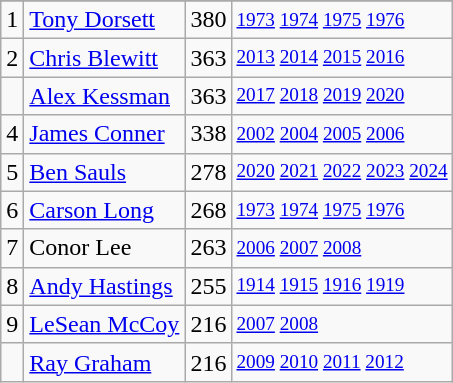<table class="wikitable">
<tr>
</tr>
<tr>
<td>1</td>
<td><a href='#'>Tony Dorsett</a></td>
<td><abbr>380</abbr></td>
<td style="font-size:80%;"><a href='#'>1973</a> <a href='#'>1974</a> <a href='#'>1975</a> <a href='#'>1976</a></td>
</tr>
<tr>
<td>2</td>
<td><a href='#'>Chris Blewitt</a></td>
<td><abbr>363</abbr></td>
<td style="font-size:80%;"><a href='#'>2013</a> <a href='#'>2014</a> <a href='#'>2015</a> <a href='#'>2016</a></td>
</tr>
<tr>
<td></td>
<td><a href='#'>Alex Kessman</a></td>
<td><abbr>363</abbr></td>
<td style="font-size:80%;"><a href='#'>2017</a> <a href='#'>2018</a> <a href='#'>2019</a> <a href='#'>2020</a></td>
</tr>
<tr>
<td>4</td>
<td><a href='#'>James Conner</a></td>
<td><abbr>338</abbr></td>
<td style="font-size:80%;"><a href='#'>2002</a> <a href='#'>2004</a> <a href='#'>2005</a> <a href='#'>2006</a></td>
</tr>
<tr>
<td>5</td>
<td><a href='#'>Ben Sauls</a></td>
<td><abbr>278</abbr></td>
<td style="font-size:80%;"><a href='#'>2020</a> <a href='#'>2021</a> <a href='#'>2022</a> <a href='#'>2023</a> <a href='#'>2024</a></td>
</tr>
<tr>
<td>6</td>
<td><a href='#'>Carson Long</a></td>
<td><abbr>268</abbr></td>
<td style="font-size:80%;"><a href='#'>1973</a> <a href='#'>1974</a> <a href='#'>1975</a> <a href='#'>1976</a></td>
</tr>
<tr>
<td>7</td>
<td>Conor Lee</td>
<td><abbr>263</abbr></td>
<td style="font-size:80%;"><a href='#'>2006</a> <a href='#'>2007</a> <a href='#'>2008</a></td>
</tr>
<tr>
<td>8</td>
<td><a href='#'>Andy Hastings</a></td>
<td><abbr>255</abbr></td>
<td style="font-size:80%;"><a href='#'>1914</a> <a href='#'>1915</a> <a href='#'>1916</a> <a href='#'>1919</a></td>
</tr>
<tr>
<td>9</td>
<td><a href='#'>LeSean McCoy</a></td>
<td><abbr>216</abbr></td>
<td style="font-size:80%;"><a href='#'>2007</a> <a href='#'>2008</a></td>
</tr>
<tr>
<td></td>
<td><a href='#'>Ray Graham</a></td>
<td><abbr>216</abbr></td>
<td style="font-size:80%;"><a href='#'>2009</a> <a href='#'>2010</a> <a href='#'>2011</a> <a href='#'>2012</a></td>
</tr>
</table>
